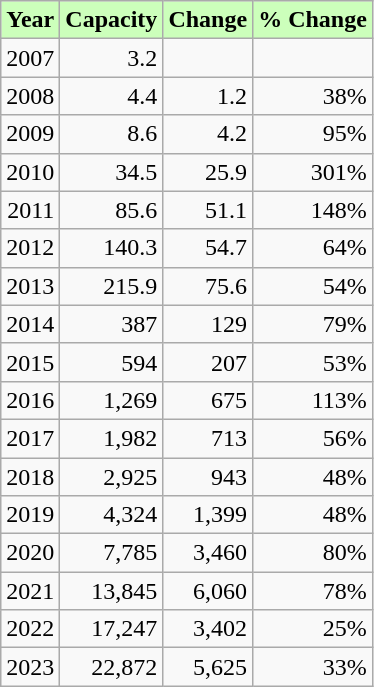<table class="wikitable" style="text-align:right;">
<tr>
<th style="background-color: #cfb;">Year</th>
<th style="background-color: #cfb;">Capacity</th>
<th style="background-color: #cfb;">Change</th>
<th style="background-color: #cfb;">% Change</th>
</tr>
<tr>
<td>2007</td>
<td>3.2</td>
<td></td>
<td></td>
</tr>
<tr>
<td>2008</td>
<td>4.4</td>
<td>1.2</td>
<td>38%</td>
</tr>
<tr>
<td>2009</td>
<td>8.6</td>
<td>4.2</td>
<td>95%</td>
</tr>
<tr>
<td>2010</td>
<td>34.5</td>
<td>25.9</td>
<td>301%</td>
</tr>
<tr>
<td>2011</td>
<td>85.6</td>
<td>51.1</td>
<td>148%</td>
</tr>
<tr>
<td>2012</td>
<td>140.3</td>
<td>54.7</td>
<td>64%</td>
</tr>
<tr>
<td>2013</td>
<td>215.9</td>
<td>75.6</td>
<td>54%</td>
</tr>
<tr>
<td>2014</td>
<td>387</td>
<td>129</td>
<td>79%</td>
</tr>
<tr>
<td>2015</td>
<td>594</td>
<td>207</td>
<td>53%</td>
</tr>
<tr>
<td>2016</td>
<td>1,269</td>
<td>675</td>
<td>113%</td>
</tr>
<tr>
<td>2017</td>
<td>1,982</td>
<td>713</td>
<td>56%</td>
</tr>
<tr>
<td>2018</td>
<td>2,925</td>
<td>943</td>
<td>48%</td>
</tr>
<tr>
<td>2019</td>
<td>4,324</td>
<td>1,399</td>
<td>48%</td>
</tr>
<tr>
<td>2020</td>
<td>7,785</td>
<td>3,460</td>
<td>80%</td>
</tr>
<tr>
<td>2021</td>
<td>13,845</td>
<td>6,060</td>
<td>78%</td>
</tr>
<tr>
<td>2022</td>
<td>17,247</td>
<td>3,402</td>
<td>25%</td>
</tr>
<tr>
<td>2023</td>
<td>22,872</td>
<td>5,625</td>
<td>33%</td>
</tr>
</table>
